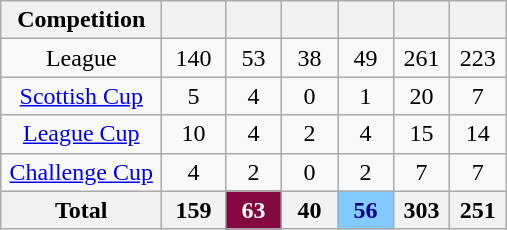<table class="wikitable" style="text-align:center">
<tr>
<th width="100">Competition</th>
<th width="35"></th>
<th width="30"></th>
<th width="30"></th>
<th width="30"></th>
<th width="30"></th>
<th width="30"></th>
</tr>
<tr>
<td>League</td>
<td>140</td>
<td>53</td>
<td>38</td>
<td>49</td>
<td>261</td>
<td>223</td>
</tr>
<tr>
<td><a href='#'>Scottish Cup</a></td>
<td>5</td>
<td>4</td>
<td>0</td>
<td>1</td>
<td>20</td>
<td>7</td>
</tr>
<tr>
<td><a href='#'>League Cup</a></td>
<td>10</td>
<td>4</td>
<td>2</td>
<td>4</td>
<td>15</td>
<td>14</td>
</tr>
<tr>
<td><a href='#'>Challenge Cup</a></td>
<td>4</td>
<td>2</td>
<td>0</td>
<td>2</td>
<td>7</td>
<td>7</td>
</tr>
<tr>
<th>Total</th>
<th>159</th>
<th style="text-align:center; color:white; background:#830840;">63</th>
<th>40</th>
<th style="text-align:center; color:#000080; background:#82CAFF;">56</th>
<th>303</th>
<th>251</th>
</tr>
</table>
